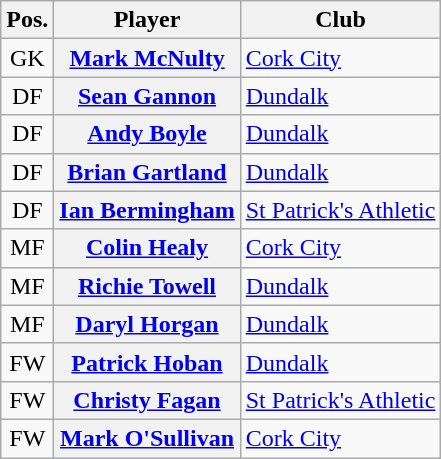<table class="wikitable plainrowheaders" style="text-align: left">
<tr>
<th scope=col>Pos.</th>
<th scope=col>Player</th>
<th scope=col>Club</th>
</tr>
<tr>
<td style=text-align:center>GK</td>
<th scope=row><a href='#'>Mark McNulty</a> </th>
<td><a href='#'>Cork City</a></td>
</tr>
<tr>
<td style=text-align:center>DF</td>
<th scope=row><a href='#'>Sean Gannon</a> </th>
<td><a href='#'>Dundalk</a></td>
</tr>
<tr>
<td style=text-align:center>DF</td>
<th scope=row><a href='#'>Andy Boyle</a> </th>
<td><a href='#'>Dundalk</a></td>
</tr>
<tr>
<td style=text-align:center>DF</td>
<th scope=row><a href='#'>Brian Gartland</a> </th>
<td><a href='#'>Dundalk</a></td>
</tr>
<tr>
<td style=text-align:center>DF</td>
<th scope=row><a href='#'>Ian Bermingham</a> </th>
<td><a href='#'>St Patrick's Athletic</a></td>
</tr>
<tr>
<td style=text-align:center>MF</td>
<th scope=row><a href='#'>Colin Healy</a> </th>
<td><a href='#'>Cork City</a></td>
</tr>
<tr>
<td style=text-align:center>MF</td>
<th scope=row><a href='#'>Richie Towell</a> </th>
<td><a href='#'>Dundalk</a></td>
</tr>
<tr>
<td style=text-align:center>MF</td>
<th scope=row><a href='#'>Daryl Horgan</a> </th>
<td><a href='#'>Dundalk</a></td>
</tr>
<tr>
<td style=text-align:center>FW</td>
<th scope=row><a href='#'>Patrick Hoban</a> </th>
<td><a href='#'>Dundalk</a></td>
</tr>
<tr>
<td style=text-align:center>FW</td>
<th scope=row><a href='#'>Christy Fagan</a> </th>
<td><a href='#'>St Patrick's Athletic</a></td>
</tr>
<tr>
<td style=text-align:center>FW</td>
<th scope=row><a href='#'>Mark O'Sullivan</a> </th>
<td><a href='#'>Cork City</a></td>
</tr>
</table>
